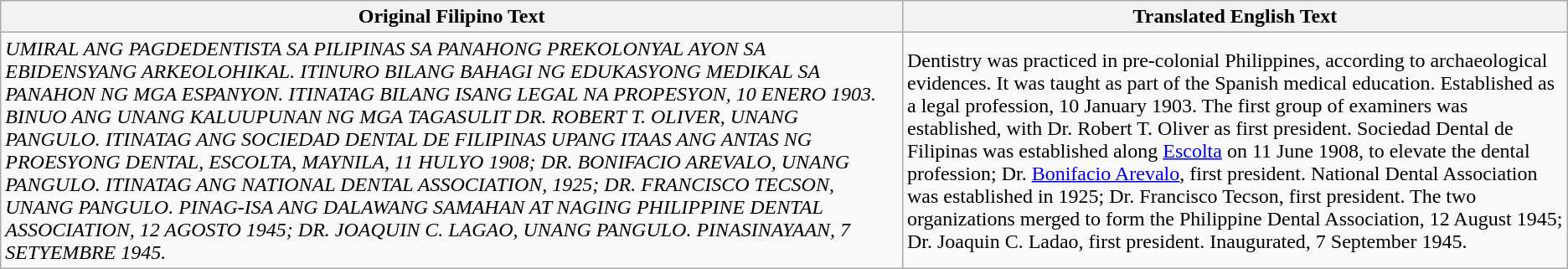<table class="wikitable">
<tr>
<th>Original Filipino Text</th>
<th>Translated English Text</th>
</tr>
<tr>
<td><em>UMIRAL ANG PAGDEDENTISTA SA PILIPINAS SA PANAHONG PREKOLONYAL AYON SA EBIDENSYANG ARKEOLOHIKAL. ITINURO BILANG BAHAGI NG EDUKASYONG MEDIKAL SA PANAHON NG MGA ESPANYON. ITINATAG BILANG ISANG LEGAL NA PROPESYON, 10 ENERO 1903. BINUO ANG UNANG KALUUPUNAN NG MGA TAGASULIT DR. ROBERT T. OLIVER, UNANG PANGULO. ITINATAG ANG SOCIEDAD DENTAL DE FILIPINAS UPANG ITAAS ANG ANTAS NG PROESYONG DENTAL, ESCOLTA, MAYNILA, 11 HULYO 1908; DR. BONIFACIO AREVALO, UNANG PANGULO. ITINATAG ANG NATIONAL DENTAL ASSOCIATION, 1925; DR. FRANCISCO TECSON, UNANG PANGULO. PINAG-ISA ANG DALAWANG SAMAHAN AT NAGING PHILIPPINE DENTAL ASSOCIATION, 12 AGOSTO 1945; DR. JOAQUIN C. LAGAO, UNANG PANGULO. PINASINAYAAN, 7 SETYEMBRE 1945.</em></td>
<td>Dentistry was practiced in pre-colonial Philippines, according to archaeological evidences. It was taught as part of the Spanish medical education. Established as a legal profession, 10 January 1903. The first group of examiners was established, with Dr. Robert T. Oliver as first president. Sociedad Dental de Filipinas was established along <a href='#'>Escolta</a> on 11 June 1908, to elevate the dental profession; Dr. <a href='#'>Bonifacio Arevalo</a>, first president. National Dental Association was established in 1925; Dr. Francisco Tecson, first president. The two organizations merged to form the Philippine Dental Association, 12 August 1945; Dr. Joaquin C. Ladao, first president. Inaugurated, 7 September 1945.</td>
</tr>
</table>
